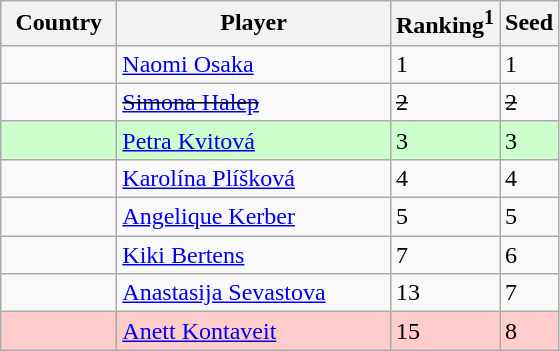<table class="sortable wikitable">
<tr>
<th width="70">Country</th>
<th width="175">Player</th>
<th>Ranking<sup>1</sup></th>
<th>Seed</th>
</tr>
<tr>
<td></td>
<td><a href='#'>Naomi Osaka</a></td>
<td>1</td>
<td>1</td>
</tr>
<tr>
<td><s></s></td>
<td><s><a href='#'>Simona Halep</a></s></td>
<td><s>2</s></td>
<td><s>2</s></td>
</tr>
<tr style="background:#cfc;">
<td></td>
<td><a href='#'>Petra Kvitová</a></td>
<td>3</td>
<td>3</td>
</tr>
<tr>
<td></td>
<td><a href='#'>Karolína Plíšková</a></td>
<td>4</td>
<td>4</td>
</tr>
<tr>
<td></td>
<td><a href='#'>Angelique Kerber</a></td>
<td>5</td>
<td>5</td>
</tr>
<tr>
<td></td>
<td><a href='#'>Kiki Bertens</a></td>
<td>7</td>
<td>6</td>
</tr>
<tr>
<td></td>
<td><a href='#'>Anastasija Sevastova</a></td>
<td>13</td>
<td>7</td>
</tr>
<tr style="background:#fcc;">
<td></td>
<td><a href='#'>Anett Kontaveit</a></td>
<td>15</td>
<td>8</td>
</tr>
</table>
